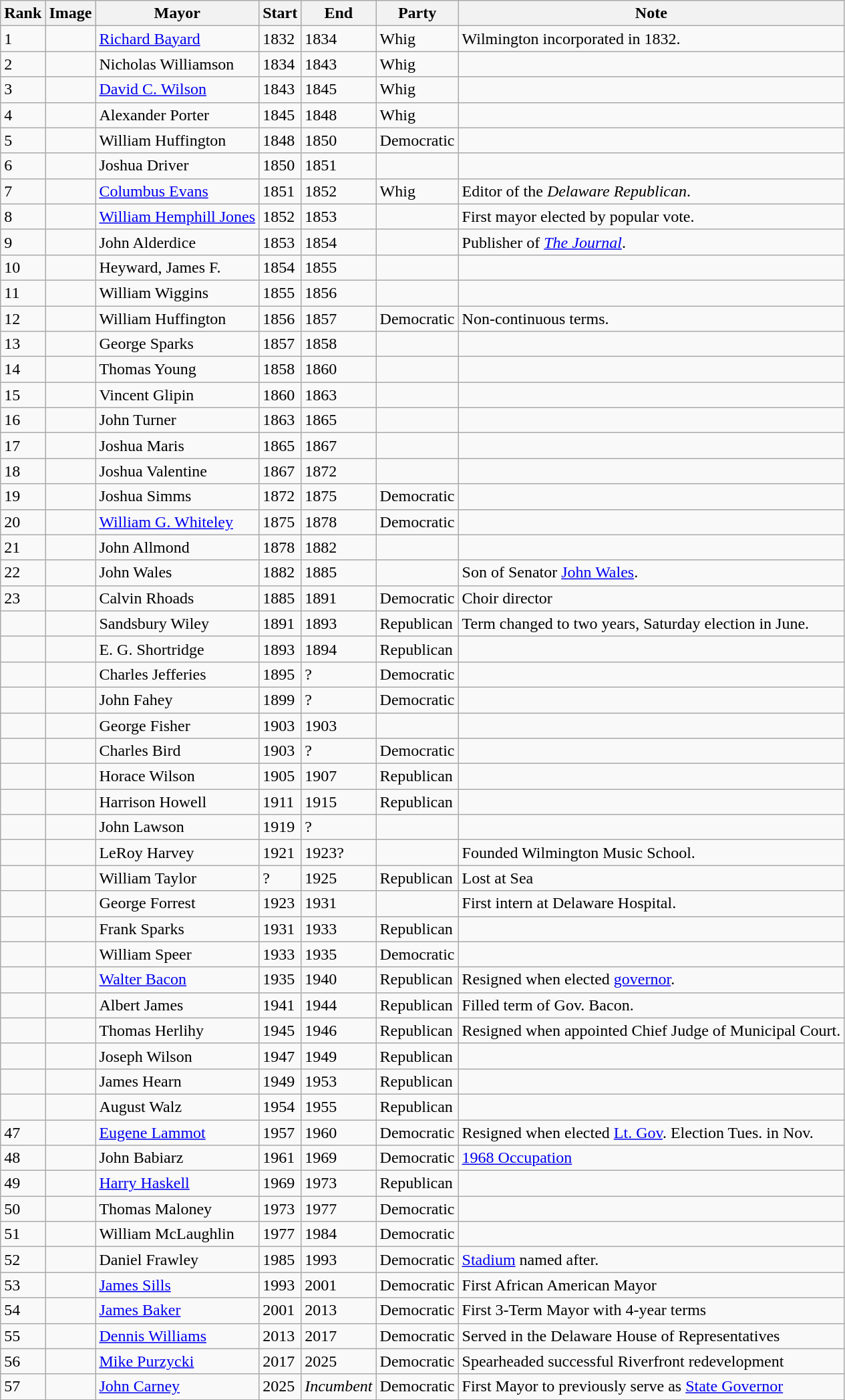<table class="wikitable">
<tr>
<th>Rank</th>
<th>Image</th>
<th>Mayor</th>
<th>Start</th>
<th>End</th>
<th>Party</th>
<th>Note</th>
</tr>
<tr>
<td>1</td>
<td></td>
<td><a href='#'>Richard Bayard</a></td>
<td>1832</td>
<td>1834</td>
<td>Whig</td>
<td>Wilmington incorporated in 1832.</td>
</tr>
<tr>
<td>2</td>
<td></td>
<td>Nicholas Williamson</td>
<td>1834</td>
<td>1843</td>
<td>Whig</td>
<td></td>
</tr>
<tr>
<td>3</td>
<td></td>
<td><a href='#'>David C. Wilson</a></td>
<td>1843</td>
<td>1845</td>
<td>Whig</td>
<td></td>
</tr>
<tr>
<td>4</td>
<td></td>
<td>Alexander Porter</td>
<td>1845</td>
<td>1848</td>
<td>Whig</td>
<td></td>
</tr>
<tr>
<td>5</td>
<td></td>
<td>William Huffington</td>
<td>1848</td>
<td>1850</td>
<td>Democratic</td>
<td></td>
</tr>
<tr>
<td>6</td>
<td></td>
<td>Joshua Driver</td>
<td>1850</td>
<td>1851</td>
<td></td>
<td></td>
</tr>
<tr>
<td>7</td>
<td></td>
<td><a href='#'>Columbus Evans</a></td>
<td>1851</td>
<td>1852</td>
<td>Whig</td>
<td>Editor of the <em>Delaware Republican</em>.</td>
</tr>
<tr>
<td>8</td>
<td></td>
<td><a href='#'>William Hemphill Jones</a></td>
<td>1852</td>
<td>1853</td>
<td></td>
<td>First mayor elected by popular vote.</td>
</tr>
<tr>
<td>9</td>
<td></td>
<td>John Alderdice</td>
<td>1853</td>
<td>1854</td>
<td></td>
<td>Publisher of <em><a href='#'>The Journal</a></em>.</td>
</tr>
<tr>
<td>10</td>
<td></td>
<td>Heyward, James F.</td>
<td>1854</td>
<td>1855</td>
<td></td>
<td></td>
</tr>
<tr>
<td>11</td>
<td></td>
<td>William Wiggins</td>
<td>1855</td>
<td>1856</td>
<td></td>
<td></td>
</tr>
<tr>
<td>12</td>
<td></td>
<td>William Huffington</td>
<td>1856</td>
<td>1857</td>
<td>Democratic</td>
<td>Non-continuous terms.</td>
</tr>
<tr>
<td>13</td>
<td></td>
<td>George Sparks</td>
<td>1857</td>
<td>1858</td>
<td></td>
<td></td>
</tr>
<tr>
<td>14</td>
<td></td>
<td>Thomas Young</td>
<td>1858</td>
<td>1860</td>
<td></td>
<td></td>
</tr>
<tr>
<td>15</td>
<td></td>
<td>Vincent Glipin</td>
<td>1860</td>
<td>1863</td>
<td></td>
<td></td>
</tr>
<tr>
<td>16</td>
<td></td>
<td>John Turner</td>
<td>1863</td>
<td>1865</td>
<td></td>
<td></td>
</tr>
<tr>
<td>17</td>
<td></td>
<td>Joshua Maris</td>
<td>1865</td>
<td>1867</td>
<td></td>
<td></td>
</tr>
<tr>
<td>18</td>
<td></td>
<td>Joshua Valentine</td>
<td>1867</td>
<td>1872</td>
<td></td>
<td></td>
</tr>
<tr>
<td>19</td>
<td></td>
<td>Joshua Simms</td>
<td>1872</td>
<td>1875</td>
<td>Democratic</td>
<td></td>
</tr>
<tr>
<td>20</td>
<td></td>
<td><a href='#'>William G. Whiteley</a></td>
<td>1875</td>
<td>1878</td>
<td>Democratic</td>
<td></td>
</tr>
<tr>
<td>21</td>
<td></td>
<td>John Allmond</td>
<td>1878</td>
<td>1882</td>
<td></td>
<td></td>
</tr>
<tr>
<td>22</td>
<td></td>
<td>John Wales</td>
<td>1882</td>
<td>1885</td>
<td></td>
<td>Son of Senator <a href='#'>John Wales</a>.</td>
</tr>
<tr>
<td>23</td>
<td></td>
<td>Calvin Rhoads</td>
<td>1885</td>
<td>1891</td>
<td>Democratic</td>
<td>Choir director</td>
</tr>
<tr>
<td></td>
<td></td>
<td>Sandsbury Wiley</td>
<td>1891</td>
<td>1893</td>
<td>Republican</td>
<td>Term changed to two years, Saturday election in June.</td>
</tr>
<tr>
<td></td>
<td></td>
<td>E. G. Shortridge</td>
<td>1893</td>
<td>1894</td>
<td>Republican</td>
<td></td>
</tr>
<tr>
<td></td>
<td></td>
<td>Charles Jefferies</td>
<td>1895</td>
<td>?</td>
<td>Democratic</td>
<td></td>
</tr>
<tr>
<td></td>
<td></td>
<td>John Fahey</td>
<td>1899</td>
<td>?</td>
<td>Democratic</td>
<td></td>
</tr>
<tr>
<td></td>
<td></td>
<td>George Fisher</td>
<td>1903</td>
<td>1903</td>
<td></td>
<td></td>
</tr>
<tr>
<td></td>
<td></td>
<td>Charles Bird</td>
<td>1903</td>
<td>?</td>
<td>Democratic</td>
<td></td>
</tr>
<tr>
<td></td>
<td></td>
<td>Horace Wilson</td>
<td>1905</td>
<td>1907</td>
<td>Republican</td>
<td></td>
</tr>
<tr>
<td></td>
<td></td>
<td>Harrison Howell</td>
<td>1911</td>
<td>1915</td>
<td>Republican</td>
<td></td>
</tr>
<tr>
<td></td>
<td></td>
<td>John Lawson</td>
<td>1919</td>
<td>?</td>
<td></td>
<td></td>
</tr>
<tr>
<td></td>
<td></td>
<td>LeRoy Harvey</td>
<td>1921</td>
<td>1923?</td>
<td></td>
<td>Founded Wilmington Music School.</td>
</tr>
<tr>
<td></td>
<td></td>
<td>William Taylor</td>
<td>?</td>
<td>1925</td>
<td>Republican</td>
<td>Lost at Sea</td>
</tr>
<tr>
<td></td>
<td></td>
<td>George Forrest</td>
<td>1923</td>
<td>1931</td>
<td></td>
<td>First intern at Delaware Hospital.</td>
</tr>
<tr>
<td></td>
<td></td>
<td>Frank Sparks</td>
<td>1931</td>
<td>1933</td>
<td>Republican</td>
<td></td>
</tr>
<tr>
<td></td>
<td></td>
<td>William Speer</td>
<td>1933</td>
<td>1935</td>
<td>Democratic</td>
<td></td>
</tr>
<tr>
<td></td>
<td></td>
<td><a href='#'>Walter Bacon</a></td>
<td>1935</td>
<td>1940</td>
<td>Republican</td>
<td>Resigned when elected <a href='#'>governor</a>.</td>
</tr>
<tr>
<td></td>
<td></td>
<td>Albert James</td>
<td>1941</td>
<td>1944</td>
<td>Republican</td>
<td>Filled term of Gov. Bacon.</td>
</tr>
<tr>
<td></td>
<td></td>
<td>Thomas Herlihy</td>
<td>1945</td>
<td>1946</td>
<td>Republican</td>
<td>Resigned when appointed Chief Judge of Municipal Court.</td>
</tr>
<tr>
<td></td>
<td></td>
<td>Joseph Wilson</td>
<td>1947</td>
<td>1949</td>
<td>Republican</td>
<td></td>
</tr>
<tr>
<td></td>
<td></td>
<td>James Hearn</td>
<td>1949</td>
<td>1953</td>
<td>Republican</td>
<td></td>
</tr>
<tr>
<td></td>
<td></td>
<td>August Walz</td>
<td>1954</td>
<td>1955</td>
<td>Republican</td>
<td></td>
</tr>
<tr>
<td>47</td>
<td></td>
<td><a href='#'>Eugene Lammot</a></td>
<td>1957</td>
<td>1960</td>
<td>Democratic</td>
<td>Resigned when elected <a href='#'>Lt. Gov</a>. Election Tues. in Nov.</td>
</tr>
<tr>
<td>48</td>
<td></td>
<td>John Babiarz</td>
<td>1961</td>
<td>1969</td>
<td>Democratic</td>
<td><a href='#'>1968 Occupation</a></td>
</tr>
<tr>
<td>49</td>
<td></td>
<td><a href='#'>Harry Haskell</a></td>
<td>1969</td>
<td>1973</td>
<td>Republican</td>
<td></td>
</tr>
<tr>
<td>50</td>
<td></td>
<td>Thomas Maloney</td>
<td>1973</td>
<td>1977</td>
<td>Democratic</td>
<td></td>
</tr>
<tr>
<td>51</td>
<td></td>
<td>William McLaughlin</td>
<td>1977</td>
<td>1984</td>
<td>Democratic</td>
<td></td>
</tr>
<tr>
<td>52</td>
<td></td>
<td>Daniel Frawley</td>
<td>1985</td>
<td>1993</td>
<td>Democratic</td>
<td><a href='#'>Stadium</a> named after.</td>
</tr>
<tr>
<td>53</td>
<td></td>
<td><a href='#'>James Sills</a></td>
<td>1993</td>
<td>2001</td>
<td>Democratic</td>
<td>First African American Mayor</td>
</tr>
<tr>
<td>54</td>
<td></td>
<td><a href='#'>James Baker</a></td>
<td>2001</td>
<td>2013</td>
<td>Democratic</td>
<td>First 3-Term Mayor with 4-year terms</td>
</tr>
<tr>
<td>55</td>
<td></td>
<td><a href='#'>Dennis Williams</a></td>
<td>2013</td>
<td>2017</td>
<td>Democratic</td>
<td>Served in the Delaware House of Representatives</td>
</tr>
<tr>
<td>56</td>
<td></td>
<td><a href='#'>Mike Purzycki</a></td>
<td>2017</td>
<td>2025</td>
<td>Democratic</td>
<td>Spearheaded successful Riverfront redevelopment</td>
</tr>
<tr>
<td>57</td>
<td></td>
<td><a href='#'>John Carney</a></td>
<td>2025</td>
<td><em>Incumbent</em></td>
<td>Democratic</td>
<td>First Mayor to previously serve as <a href='#'>State Governor</a></td>
</tr>
</table>
